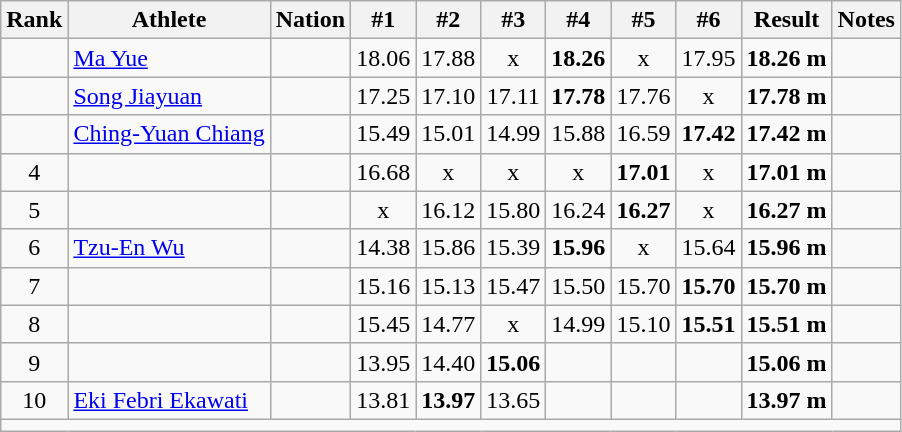<table class="wikitable sortable" style="text-align:center;">
<tr>
<th scope="col" style="width: 10px;">Rank</th>
<th scope="col">Athlete</th>
<th scope="col">Nation</th>
<th scope="col">#1</th>
<th scope="col">#2</th>
<th scope="col">#3</th>
<th scope="col">#4</th>
<th scope="col">#5</th>
<th scope="col">#6</th>
<th scope="col">Result</th>
<th scope="col">Notes</th>
</tr>
<tr>
<td></td>
<td align="left"><a href='#'>Ma Yue</a></td>
<td align="left"></td>
<td>18.06</td>
<td>17.88</td>
<td>x</td>
<td><strong>18.26</strong></td>
<td>x</td>
<td>17.95</td>
<td><strong>18.26 m</strong></td>
<td></td>
</tr>
<tr>
<td></td>
<td align="left"><a href='#'>Song Jiayuan</a></td>
<td align="left"></td>
<td>17.25</td>
<td>17.10</td>
<td>17.11</td>
<td><strong>17.78</strong></td>
<td>17.76</td>
<td>x</td>
<td><strong>17.78 m</strong></td>
<td></td>
</tr>
<tr>
<td></td>
<td align="left"><a href='#'>Ching-Yuan Chiang</a></td>
<td align="left"></td>
<td>15.49</td>
<td>15.01</td>
<td>14.99</td>
<td>15.88</td>
<td>16.59</td>
<td><strong>17.42</strong></td>
<td><strong>17.42 m</strong></td>
<td></td>
</tr>
<tr>
<td>4</td>
<td align="left"></td>
<td align="left"></td>
<td>16.68</td>
<td>x</td>
<td>x</td>
<td>x</td>
<td><strong>17.01</strong></td>
<td>x</td>
<td><strong>17.01 m</strong></td>
<td></td>
</tr>
<tr>
<td>5</td>
<td align=left></td>
<td align=left></td>
<td>x</td>
<td>16.12</td>
<td>15.80</td>
<td>16.24</td>
<td><strong>16.27</strong></td>
<td>x</td>
<td><strong>16.27 m</strong></td>
<td></td>
</tr>
<tr>
<td>6</td>
<td align="left"><a href='#'>Tzu-En Wu</a></td>
<td align="left"></td>
<td>14.38</td>
<td>15.86</td>
<td>15.39</td>
<td><strong>15.96</strong></td>
<td>x</td>
<td>15.64</td>
<td><strong>15.96 m</strong></td>
<td></td>
</tr>
<tr>
<td>7</td>
<td align="left"></td>
<td align="left"></td>
<td>15.16</td>
<td>15.13</td>
<td>15.47</td>
<td>15.50</td>
<td>15.70</td>
<td><strong>15.70</strong></td>
<td><strong>15.70 m</strong></td>
<td></td>
</tr>
<tr>
<td>8</td>
<td align="left"></td>
<td align="left"></td>
<td>15.45</td>
<td>14.77</td>
<td>x</td>
<td>14.99</td>
<td>15.10</td>
<td><strong>15.51</strong></td>
<td><strong>15.51 m</strong></td>
<td></td>
</tr>
<tr>
<td>9</td>
<td align="left"></td>
<td align="left"></td>
<td>13.95</td>
<td>14.40</td>
<td><strong>15.06</strong></td>
<td></td>
<td></td>
<td></td>
<td><strong>15.06 m</strong></td>
<td></td>
</tr>
<tr>
<td>10</td>
<td align="left"><a href='#'>Eki Febri Ekawati</a></td>
<td align="left"></td>
<td>13.81</td>
<td><strong>13.97</strong></td>
<td>13.65</td>
<td></td>
<td></td>
<td></td>
<td><strong>13.97 m</strong></td>
<td></td>
</tr>
<tr class="sortbottom">
<td colspan="11"></td>
</tr>
</table>
